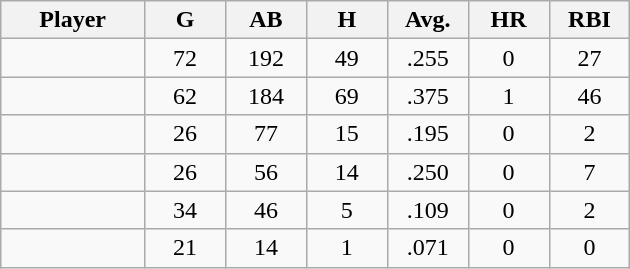<table class="wikitable sortable">
<tr>
<th bgcolor="#DDDDFF" width="16%">Player</th>
<th bgcolor="#DDDDFF" width="9%">G</th>
<th bgcolor="#DDDDFF" width="9%">AB</th>
<th bgcolor="#DDDDFF" width="9%">H</th>
<th bgcolor="#DDDDFF" width="9%">Avg.</th>
<th bgcolor="#DDDDFF" width="9%">HR</th>
<th bgcolor="#DDDDFF" width="9%">RBI</th>
</tr>
<tr align="center">
<td></td>
<td>72</td>
<td>192</td>
<td>49</td>
<td>.255</td>
<td>0</td>
<td>27</td>
</tr>
<tr align="center">
<td></td>
<td>62</td>
<td>184</td>
<td>69</td>
<td>.375</td>
<td>1</td>
<td>46</td>
</tr>
<tr align="center">
<td></td>
<td>26</td>
<td>77</td>
<td>15</td>
<td>.195</td>
<td>0</td>
<td>2</td>
</tr>
<tr align="center">
<td></td>
<td>26</td>
<td>56</td>
<td>14</td>
<td>.250</td>
<td>0</td>
<td>7</td>
</tr>
<tr align="center">
<td></td>
<td>34</td>
<td>46</td>
<td>5</td>
<td>.109</td>
<td>0</td>
<td>2</td>
</tr>
<tr align="center">
<td></td>
<td>21</td>
<td>14</td>
<td>1</td>
<td>.071</td>
<td>0</td>
<td>0</td>
</tr>
</table>
